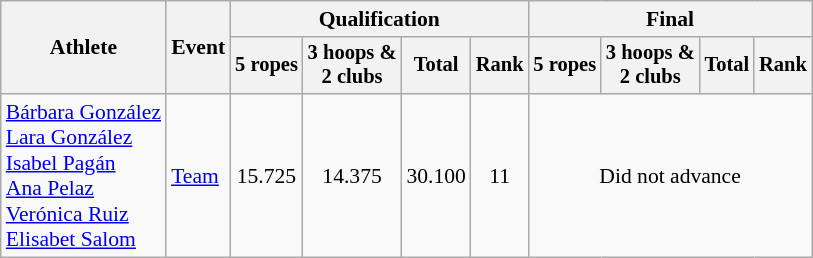<table class="wikitable" style="font-size:90%">
<tr>
<th rowspan="2">Athlete</th>
<th rowspan="2">Event</th>
<th colspan="4">Qualification</th>
<th colspan="4">Final</th>
</tr>
<tr style="font-size:95%">
<th>5 ropes</th>
<th>3 hoops &<br>2 clubs</th>
<th>Total</th>
<th>Rank</th>
<th>5 ropes</th>
<th>3 hoops &<br>2 clubs</th>
<th>Total</th>
<th>Rank</th>
</tr>
<tr align=center>
<td align=left><a href='#'>Bárbara González</a><br><a href='#'>Lara González</a><br><a href='#'>Isabel Pagán</a><br><a href='#'>Ana Pelaz</a><br> <a href='#'>Verónica Ruiz</a><br><a href='#'>Elisabet Salom</a></td>
<td align=left><a href='#'>Team</a></td>
<td>15.725</td>
<td>14.375</td>
<td>30.100</td>
<td>11</td>
<td colspan=4>Did not advance</td>
</tr>
</table>
